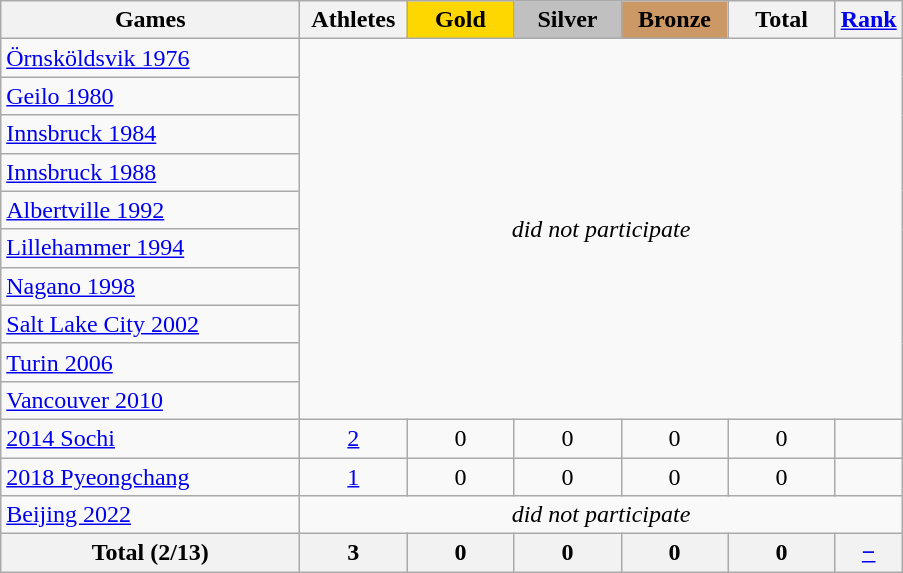<table class="wikitable" style="text-align:center; font-size:100%;">
<tr>
<th style="width:12em;">Games</th>
<th style="width:4em;">Athletes</th>
<th style="width:4em; background:gold;">Gold</th>
<th style="width:4em; background:silver;">Silver</th>
<th style="width:4em; background:#cc9966;">Bronze</th>
<th style="width:4em;">Total</th>
<th style="width:2em;"><a href='#'>Rank</a></th>
</tr>
<tr>
<td align=left> <a href='#'>Örnsköldsvik 1976</a></td>
<td colspan=6 rowspan=10><em>did not participate</em></td>
</tr>
<tr>
<td align=left> <a href='#'>Geilo 1980</a></td>
</tr>
<tr>
<td align=left> <a href='#'>Innsbruck 1984</a></td>
</tr>
<tr>
<td align=left> <a href='#'>Innsbruck 1988</a></td>
</tr>
<tr>
<td align=left> <a href='#'>Albertville 1992</a></td>
</tr>
<tr>
<td align=left> <a href='#'>Lillehammer 1994</a></td>
</tr>
<tr>
<td align=left> <a href='#'>Nagano 1998</a></td>
</tr>
<tr>
<td align=left> <a href='#'>Salt Lake City 2002</a></td>
</tr>
<tr>
<td align=left> <a href='#'>Turin 2006</a></td>
</tr>
<tr>
<td align=left> <a href='#'>Vancouver 2010</a></td>
</tr>
<tr>
<td align=left> <a href='#'>2014 Sochi</a></td>
<td><a href='#'>2</a></td>
<td>0</td>
<td>0</td>
<td>0</td>
<td>0</td>
<td></td>
</tr>
<tr>
<td align=left> <a href='#'>2018 Pyeongchang</a></td>
<td><a href='#'>1</a></td>
<td>0</td>
<td>0</td>
<td>0</td>
<td>0</td>
<td></td>
</tr>
<tr>
<td align=left> <a href='#'>Beijing 2022</a></td>
<td colspan=6 rowspan=1><em>did not participate</em></td>
</tr>
<tr>
<th colspan=1>Total (2/13)</th>
<th>3</th>
<th>0</th>
<th>0</th>
<th>0</th>
<th>0</th>
<th><a href='#'>−</a></th>
</tr>
</table>
